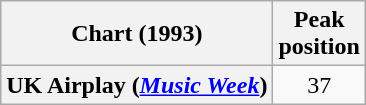<table class="wikitable sortable plainrowheaders" style="text-align:center">
<tr>
<th>Chart (1993)</th>
<th>Peak<br>position</th>
</tr>
<tr>
<th scope="row">UK Airplay (<em><a href='#'>Music Week</a></em>)</th>
<td>37</td>
</tr>
</table>
